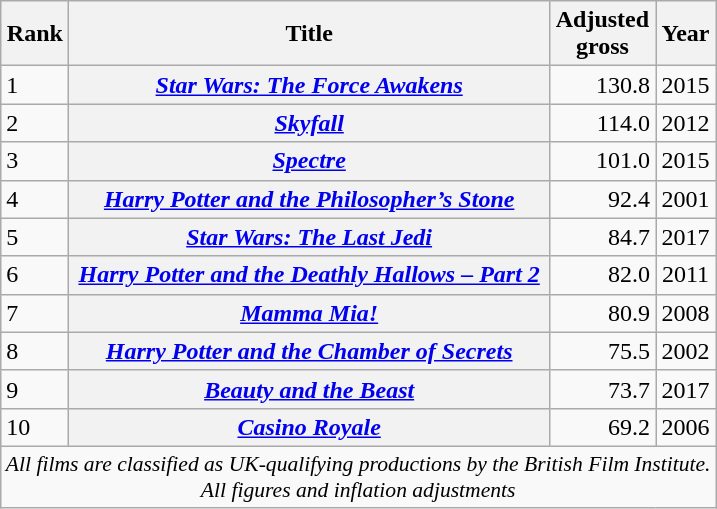<table class="wikitable sortable plainrowheaders">
<tr>
<th scope="col">Rank</th>
<th scope="col">Title</th>
<th scope="col">Adjusted<br>gross<br></th>
<th scope="col">Year</th>
</tr>
<tr>
<td>1</td>
<th scope="row"><em><a href='#'>Star Wars: The Force Awakens</a></em></th>
<td align="right">130.8</td>
<td style="text-align:center;">2015</td>
</tr>
<tr>
<td>2</td>
<th scope="row"><em><a href='#'>Skyfall</a></em></th>
<td align="right">114.0</td>
<td style="text-align:center;">2012</td>
</tr>
<tr>
<td>3</td>
<th scope="row"><em><a href='#'>Spectre</a></em></th>
<td align="right">101.0</td>
<td style="text-align:center;">2015</td>
</tr>
<tr>
<td>4</td>
<th scope="row"><em><a href='#'>Harry Potter and the Philosopher’s Stone</a></em></th>
<td align="right">92.4</td>
<td style="text-align:center;">2001</td>
</tr>
<tr>
<td>5</td>
<th scope="row"><em><a href='#'>Star Wars: The Last Jedi</a></em></th>
<td align="right">84.7</td>
<td style="text-align:center;">2017</td>
</tr>
<tr>
<td>6</td>
<th scope="row"><em><a href='#'>Harry Potter and the Deathly Hallows – Part 2</a></em></th>
<td align="right">82.0</td>
<td style="text-align:center;">2011</td>
</tr>
<tr>
<td>7</td>
<th scope="row"><em><a href='#'>Mamma Mia!</a></em></th>
<td align="right">80.9</td>
<td style="text-align:center;">2008</td>
</tr>
<tr>
<td>8</td>
<th scope="row"><em><a href='#'>Harry Potter and the Chamber of Secrets</a></em></th>
<td align="right">75.5</td>
<td style="text-align:center;">2002</td>
</tr>
<tr>
<td>9</td>
<th scope="row"><em><a href='#'>Beauty and the Beast</a></em></th>
<td align="right">73.7</td>
<td style="text-align:center;">2017</td>
</tr>
<tr>
<td>10</td>
<th scope="row"><em><a href='#'>Casino Royale</a></em></th>
<td align="right">69.2</td>
<td style="text-align:center;">2006</td>
</tr>
<tr class="sortbottom" style="text-align:center; font-size:90%">
<td colspan="4"><em>All films are classified as UK-qualifying productions by the British Film Institute.<br>All figures and inflation adjustments </em></td>
</tr>
</table>
